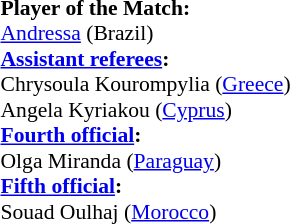<table width=50% style="font-size: 90%">
<tr>
<td><br><strong>Player of the Match:</strong>
<br><a href='#'>Andressa</a> (Brazil)<br><strong><a href='#'>Assistant referees</a>:</strong>
<br>Chrysoula Kourompylia (<a href='#'>Greece</a>)
<br>Angela Kyriakou (<a href='#'>Cyprus</a>)
<br><strong><a href='#'>Fourth official</a>:</strong>
<br>Olga Miranda (<a href='#'>Paraguay</a>)
<br><strong><a href='#'>Fifth official</a>:</strong>
<br>Souad Oulhaj (<a href='#'>Morocco</a>)</td>
</tr>
</table>
